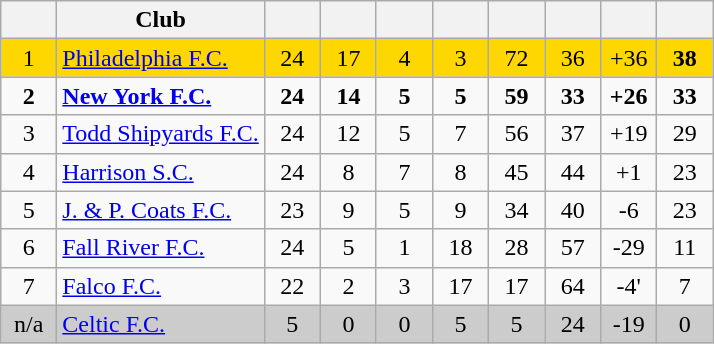<table class="wikitable" style="text-align:center">
<tr>
<th width=30></th>
<th>Club</th>
<th width=30></th>
<th width=30></th>
<th width=30></th>
<th width=30></th>
<th width=30></th>
<th width=30></th>
<th width=30></th>
<th width=30></th>
</tr>
<tr bgcolor="gold">
<td>1</td>
<td align=left><a href='#'>Philadelphia F.C.</a></td>
<td>24</td>
<td>17</td>
<td>4</td>
<td>3</td>
<td>72</td>
<td>36</td>
<td>+36</td>
<td><strong>38</strong></td>
</tr>
<tr>
<td><strong>2</strong></td>
<td align=left><strong><a href='#'>New York F.C.</a></strong></td>
<td><strong>24</strong></td>
<td><strong>14</strong></td>
<td><strong>5</strong></td>
<td><strong>5</strong></td>
<td><strong>59</strong></td>
<td><strong>33</strong></td>
<td><strong>+26</strong></td>
<td><strong>33</strong></td>
</tr>
<tr>
<td>3</td>
<td align=left><a href='#'>Todd Shipyards F.C.</a></td>
<td>24</td>
<td>12</td>
<td>5</td>
<td>7</td>
<td>56</td>
<td>37</td>
<td>+19</td>
<td>29</td>
</tr>
<tr>
<td>4</td>
<td align=left><a href='#'>Harrison S.C.</a></td>
<td>24</td>
<td>8</td>
<td>7</td>
<td>8</td>
<td>45</td>
<td>44</td>
<td>+1</td>
<td>23</td>
</tr>
<tr>
<td>5</td>
<td align=left><a href='#'>J. & P. Coats F.C.</a></td>
<td>23</td>
<td>9</td>
<td>5</td>
<td>9</td>
<td>34</td>
<td>40</td>
<td>-6</td>
<td>23</td>
</tr>
<tr>
<td>6</td>
<td align=left><a href='#'>Fall River F.C.</a></td>
<td>24</td>
<td>5</td>
<td>1</td>
<td>18</td>
<td>28</td>
<td>57</td>
<td>-29</td>
<td>11</td>
</tr>
<tr>
<td>7</td>
<td align=left><a href='#'>Falco F.C.</a></td>
<td>22</td>
<td>2</td>
<td>3</td>
<td>17</td>
<td>17</td>
<td>64</td>
<td>-4'</td>
<td>7</td>
</tr>
<tr bgcolor="#cccccc">
<td>n/a</td>
<td align=left><a href='#'>Celtic F.C.</a></td>
<td>5</td>
<td>0</td>
<td>0</td>
<td>5</td>
<td>5</td>
<td>24</td>
<td>-19</td>
<td>0</td>
</tr>
</table>
